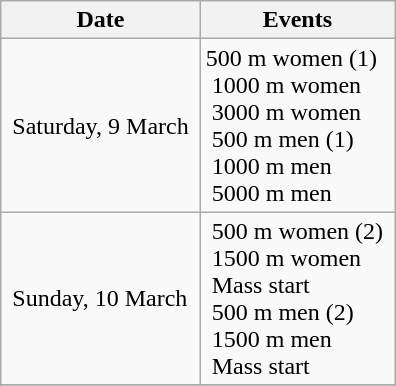<table class="wikitable" border="1">
<tr>
<th> Date </th>
<th> Events </th>
</tr>
<tr>
<td> Saturday, 9 March </td>
<td>500 m women (1) <br> 1000 m women <br> 3000 m women <br> 500 m men (1) <br> 1000 m men <br> 5000 m men </td>
</tr>
<tr>
<td> Sunday, 10 March </td>
<td> 500 m women (2) <br> 1500 m women <br> Mass start <br> 500 m men (2) <br> 1500 m men <br> Mass start </td>
</tr>
<tr>
</tr>
</table>
